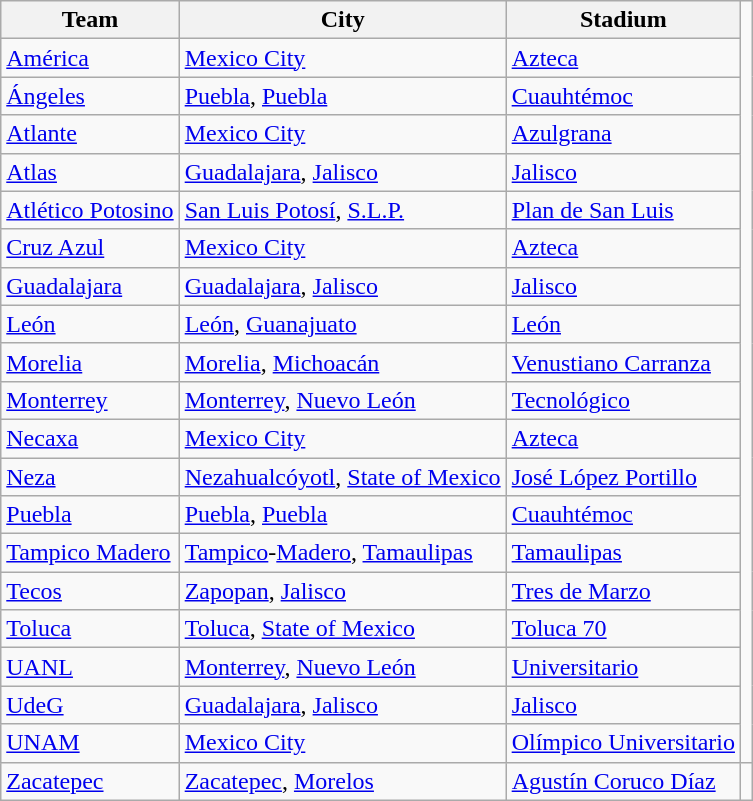<table class="wikitable" class="toccolours sortable">
<tr>
<th>Team</th>
<th>City</th>
<th>Stadium</th>
</tr>
<tr>
<td><a href='#'>América</a></td>
<td><a href='#'>Mexico City</a></td>
<td><a href='#'>Azteca</a></td>
</tr>
<tr>
<td><a href='#'>Ángeles</a></td>
<td><a href='#'>Puebla</a>, <a href='#'>Puebla</a></td>
<td><a href='#'>Cuauhtémoc</a></td>
</tr>
<tr>
<td><a href='#'>Atlante</a></td>
<td><a href='#'>Mexico City</a></td>
<td><a href='#'>Azulgrana</a></td>
</tr>
<tr>
<td><a href='#'>Atlas</a></td>
<td><a href='#'>Guadalajara</a>, <a href='#'>Jalisco</a></td>
<td><a href='#'>Jalisco</a></td>
</tr>
<tr>
<td><a href='#'>Atlético Potosino</a></td>
<td><a href='#'>San Luis Potosí</a>, <a href='#'>S.L.P.</a></td>
<td><a href='#'>Plan de San Luis</a></td>
</tr>
<tr>
<td><a href='#'>Cruz Azul</a></td>
<td><a href='#'>Mexico City</a></td>
<td><a href='#'>Azteca</a></td>
</tr>
<tr>
<td><a href='#'>Guadalajara</a></td>
<td><a href='#'>Guadalajara</a>, <a href='#'>Jalisco</a></td>
<td><a href='#'>Jalisco</a></td>
</tr>
<tr>
<td><a href='#'>León</a></td>
<td><a href='#'>León</a>, <a href='#'>Guanajuato</a></td>
<td><a href='#'>León</a></td>
</tr>
<tr>
<td><a href='#'>Morelia</a></td>
<td><a href='#'>Morelia</a>, <a href='#'>Michoacán</a></td>
<td><a href='#'>Venustiano Carranza</a></td>
</tr>
<tr>
<td><a href='#'>Monterrey</a></td>
<td><a href='#'>Monterrey</a>, <a href='#'>Nuevo León</a></td>
<td><a href='#'>Tecnológico</a></td>
</tr>
<tr>
<td><a href='#'>Necaxa</a></td>
<td><a href='#'>Mexico City</a></td>
<td><a href='#'>Azteca</a></td>
</tr>
<tr>
<td><a href='#'>Neza</a></td>
<td><a href='#'>Nezahualcóyotl</a>, <a href='#'>State of Mexico</a></td>
<td><a href='#'>José López Portillo</a></td>
</tr>
<tr>
<td><a href='#'>Puebla</a></td>
<td><a href='#'>Puebla</a>, <a href='#'>Puebla</a></td>
<td><a href='#'>Cuauhtémoc</a></td>
</tr>
<tr>
<td><a href='#'>Tampico Madero</a></td>
<td><a href='#'>Tampico</a>-<a href='#'>Madero</a>, <a href='#'>Tamaulipas</a></td>
<td><a href='#'>Tamaulipas</a></td>
</tr>
<tr>
<td><a href='#'>Tecos</a></td>
<td><a href='#'>Zapopan</a>, <a href='#'>Jalisco</a></td>
<td><a href='#'>Tres de Marzo</a></td>
</tr>
<tr>
<td><a href='#'>Toluca</a></td>
<td><a href='#'>Toluca</a>, <a href='#'>State of Mexico</a></td>
<td><a href='#'>Toluca 70</a></td>
</tr>
<tr>
<td><a href='#'>UANL</a></td>
<td><a href='#'>Monterrey</a>, <a href='#'>Nuevo León</a></td>
<td><a href='#'>Universitario</a></td>
</tr>
<tr>
<td><a href='#'>UdeG</a></td>
<td><a href='#'>Guadalajara</a>, <a href='#'>Jalisco</a></td>
<td><a href='#'>Jalisco</a></td>
</tr>
<tr>
<td><a href='#'>UNAM</a></td>
<td><a href='#'>Mexico City</a></td>
<td><a href='#'>Olímpico Universitario</a></td>
</tr>
<tr>
<td><a href='#'>Zacatepec</a></td>
<td><a href='#'>Zacatepec</a>, <a href='#'>Morelos</a></td>
<td><a href='#'>Agustín Coruco Díaz</a></td>
<td></td>
</tr>
</table>
